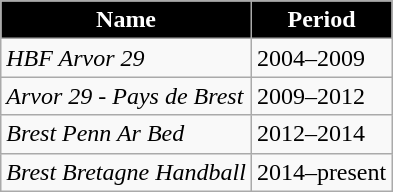<table class="wikitable" style="text-align: left">
<tr>
<th style="color:white; background:#000000">Name</th>
<th style="color:white; background:#000000">Period</th>
</tr>
<tr>
<td align=left><em>HBF Arvor 29</em></td>
<td>2004–2009</td>
</tr>
<tr>
<td align=left><em>Arvor 29 - Pays de Brest</em></td>
<td>2009–2012</td>
</tr>
<tr>
<td align=left><em>Brest Penn Ar Bed</em></td>
<td>2012–2014</td>
</tr>
<tr>
<td align=left><em>Brest Bretagne Handball</em></td>
<td>2014–present</td>
</tr>
</table>
